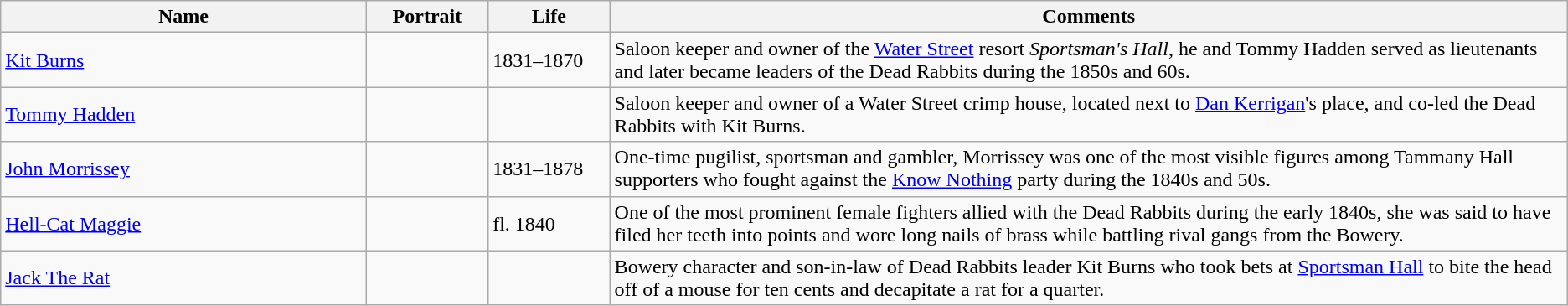<table class=wikitable>
<tr>
<th width="21%">Name</th>
<th width="7%">Portrait</th>
<th width="7%">Life</th>
<th width="55%">Comments</th>
</tr>
<tr>
<td><a href='#'>Kit Burns</a></td>
<td></td>
<td>1831–1870</td>
<td>Saloon keeper and owner of the <a href='#'>Water Street</a> resort <em>Sportsman's Hall</em>, he and Tommy Hadden served as lieutenants and later became leaders of the Dead Rabbits during the 1850s and 60s.</td>
</tr>
<tr>
<td><a href='#'>Tommy Hadden</a></td>
<td></td>
<td></td>
<td>Saloon keeper and owner of a Water Street crimp house, located next to <a href='#'>Dan Kerrigan</a>'s place, and co-led the Dead Rabbits with Kit Burns.</td>
</tr>
<tr>
<td><a href='#'>John Morrissey</a></td>
<td></td>
<td>1831–1878</td>
<td>One-time pugilist, sportsman and gambler, Morrissey was one of the most visible figures among Tammany Hall supporters who fought against the <a href='#'>Know Nothing</a> party during the 1840s and 50s.</td>
</tr>
<tr>
<td><a href='#'>Hell-Cat Maggie</a></td>
<td></td>
<td>fl. 1840</td>
<td>One of the most prominent female fighters allied with the Dead Rabbits during the early 1840s, she was said to have filed her teeth into points and wore long nails of brass while battling rival gangs from the Bowery.</td>
</tr>
<tr>
<td><a href='#'>Jack The Rat</a></td>
<td></td>
<td></td>
<td>Bowery character and son-in-law of Dead Rabbits leader Kit Burns who took bets at <a href='#'>Sportsman Hall</a> to bite the head off of a mouse for ten cents and decapitate a rat for a quarter.</td>
</tr>
</table>
